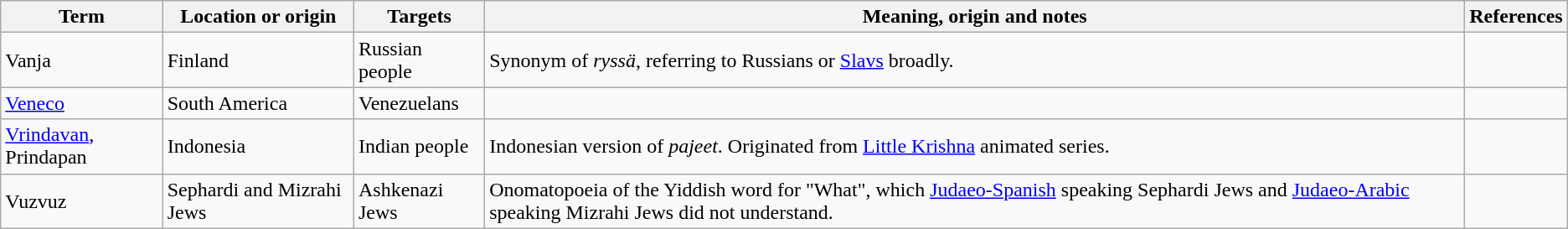<table class="wikitable">
<tr>
<th>Term</th>
<th>Location or origin</th>
<th>Targets</th>
<th>Meaning, origin and notes</th>
<th>References</th>
</tr>
<tr>
<td>Vanja</td>
<td>Finland</td>
<td>Russian people</td>
<td>Synonym of <em>ryssä</em>, referring to Russians or <a href='#'>Slavs</a> broadly.</td>
<td></td>
</tr>
<tr>
<td><a href='#'>Veneco</a></td>
<td>South America</td>
<td>Venezuelans</td>
<td></td>
<td></td>
</tr>
<tr>
<td><a href='#'>Vrindavan</a>, Prindapan</td>
<td>Indonesia</td>
<td>Indian people</td>
<td>Indonesian version of <em>pajeet</em>. Originated from <a href='#'>Little Krishna</a> animated series.</td>
<td></td>
</tr>
<tr>
<td>Vuzvuz</td>
<td>Sephardi and Mizrahi Jews</td>
<td>Ashkenazi Jews</td>
<td>Onomatopoeia of the Yiddish word for "What", which <a href='#'>Judaeo-Spanish</a> speaking Sephardi Jews and <a href='#'>Judaeo-Arabic</a> speaking Mizrahi Jews did not understand.</td>
<td></td>
</tr>
</table>
